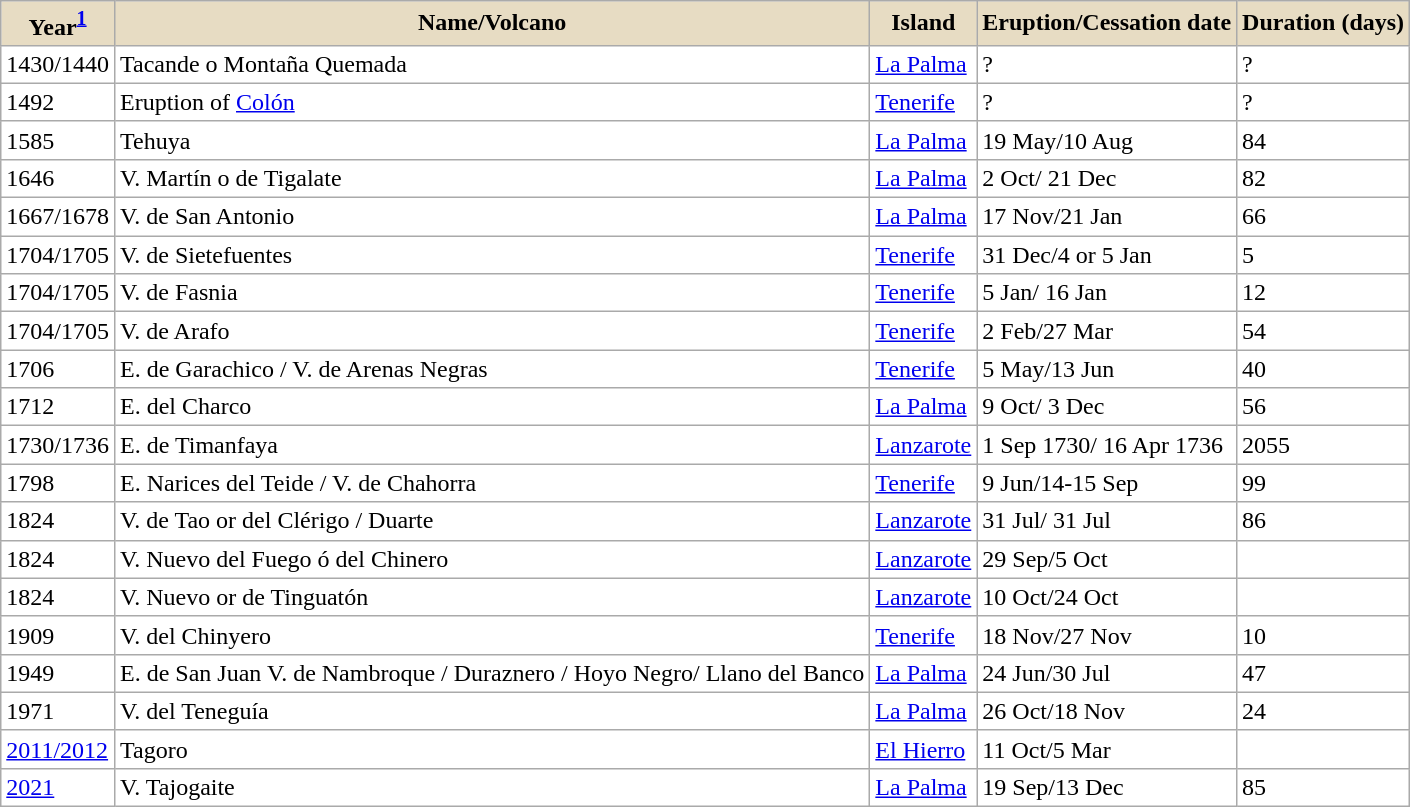<table align="center"  style="background: #ffffff; margin-top:0.5em;" class="wikitable sortable">
<tr>
<td align="center" style="background-color:#e7dcc3;"><strong>Year<sup><a href='#'>1</a></sup></strong></td>
<td align="center" style="background-color:#e7dcc3;"><strong>Name/Volcano</strong></td>
<td align="center" style="background-color:#e7dcc3;"><strong>Island</strong></td>
<td align="center" style="background-color:#e7dcc3;"><strong>Eruption/Cessation date</strong></td>
<td align="center" style="background-color:#e7dcc3;"><strong>Duration (days)</strong></td>
</tr>
<tr>
<td>1430/1440</td>
<td>Tacande o Montaña Quemada</td>
<td><a href='#'>La Palma</a></td>
<td>?</td>
<td>?</td>
</tr>
<tr>
<td>1492</td>
<td>Eruption of <a href='#'>Colón</a></td>
<td><a href='#'>Tenerife</a></td>
<td>?</td>
<td>?</td>
</tr>
<tr>
<td>1585</td>
<td>Tehuya</td>
<td><a href='#'>La Palma</a></td>
<td>19 May/10 Aug</td>
<td>84</td>
</tr>
<tr>
<td>1646</td>
<td>V. Martín o de Tigalate</td>
<td><a href='#'>La Palma</a></td>
<td>2 Oct/ 21 Dec</td>
<td>82</td>
</tr>
<tr>
<td>1667/1678</td>
<td>V. de San Antonio</td>
<td><a href='#'>La Palma</a></td>
<td>17 Nov/21 Jan</td>
<td>66</td>
</tr>
<tr>
<td>1704/1705</td>
<td>V. de Sietefuentes</td>
<td><a href='#'>Tenerife</a></td>
<td>31 Dec/4 or 5 Jan</td>
<td>5</td>
</tr>
<tr>
<td>1704/1705</td>
<td>V. de Fasnia</td>
<td><a href='#'>Tenerife</a></td>
<td>5 Jan/ 16 Jan</td>
<td>12</td>
</tr>
<tr>
<td>1704/1705</td>
<td>V. de Arafo</td>
<td><a href='#'>Tenerife</a></td>
<td>2 Feb/27 Mar</td>
<td>54</td>
</tr>
<tr>
<td>1706</td>
<td>E. de Garachico / V. de Arenas Negras</td>
<td><a href='#'>Tenerife</a></td>
<td>5 May/13 Jun</td>
<td>40</td>
</tr>
<tr>
<td>1712</td>
<td>E. del Charco</td>
<td><a href='#'>La Palma</a></td>
<td>9 Oct/ 3 Dec</td>
<td>56</td>
</tr>
<tr>
<td>1730/1736</td>
<td>E. de Timanfaya</td>
<td><a href='#'>Lanzarote</a></td>
<td>1 Sep 1730/ 16 Apr 1736</td>
<td>2055</td>
</tr>
<tr>
<td>1798</td>
<td>E. Narices del Teide / V. de Chahorra</td>
<td><a href='#'>Tenerife</a></td>
<td>9 Jun/14-15 Sep</td>
<td>99</td>
</tr>
<tr>
<td>1824</td>
<td>V. de Tao or del Clérigo / Duarte</td>
<td><a href='#'>Lanzarote</a></td>
<td>31 Jul/ 31 Jul</td>
<td>86</td>
</tr>
<tr>
<td>1824</td>
<td>V. Nuevo del Fuego ó del Chinero</td>
<td><a href='#'>Lanzarote</a></td>
<td>29 Sep/5 Oct</td>
<td></td>
</tr>
<tr>
<td>1824</td>
<td>V. Nuevo or de Tinguatón</td>
<td><a href='#'>Lanzarote</a></td>
<td>10 Oct/24 Oct</td>
<td></td>
</tr>
<tr>
<td>1909</td>
<td>V. del Chinyero</td>
<td><a href='#'>Tenerife</a></td>
<td>18 Nov/27 Nov</td>
<td>10</td>
</tr>
<tr>
<td>1949</td>
<td>E. de San Juan V. de Nambroque / Duraznero / Hoyo Negro/ Llano del Banco</td>
<td><a href='#'>La Palma</a></td>
<td>24 Jun/30 Jul</td>
<td>47</td>
</tr>
<tr>
<td>1971</td>
<td>V. del Teneguía</td>
<td><a href='#'>La Palma</a></td>
<td>26 Oct/18 Nov</td>
<td>24</td>
</tr>
<tr>
<td><a href='#'>2011/2012</a></td>
<td>Tagoro</td>
<td><a href='#'>El Hierro</a></td>
<td>11 Oct/5 Mar</td>
<td></td>
</tr>
<tr>
<td><a href='#'>2021</a></td>
<td>V. Tajogaite</td>
<td><a href='#'>La Palma</a></td>
<td>19 Sep/13 Dec</td>
<td>85</td>
</tr>
</table>
